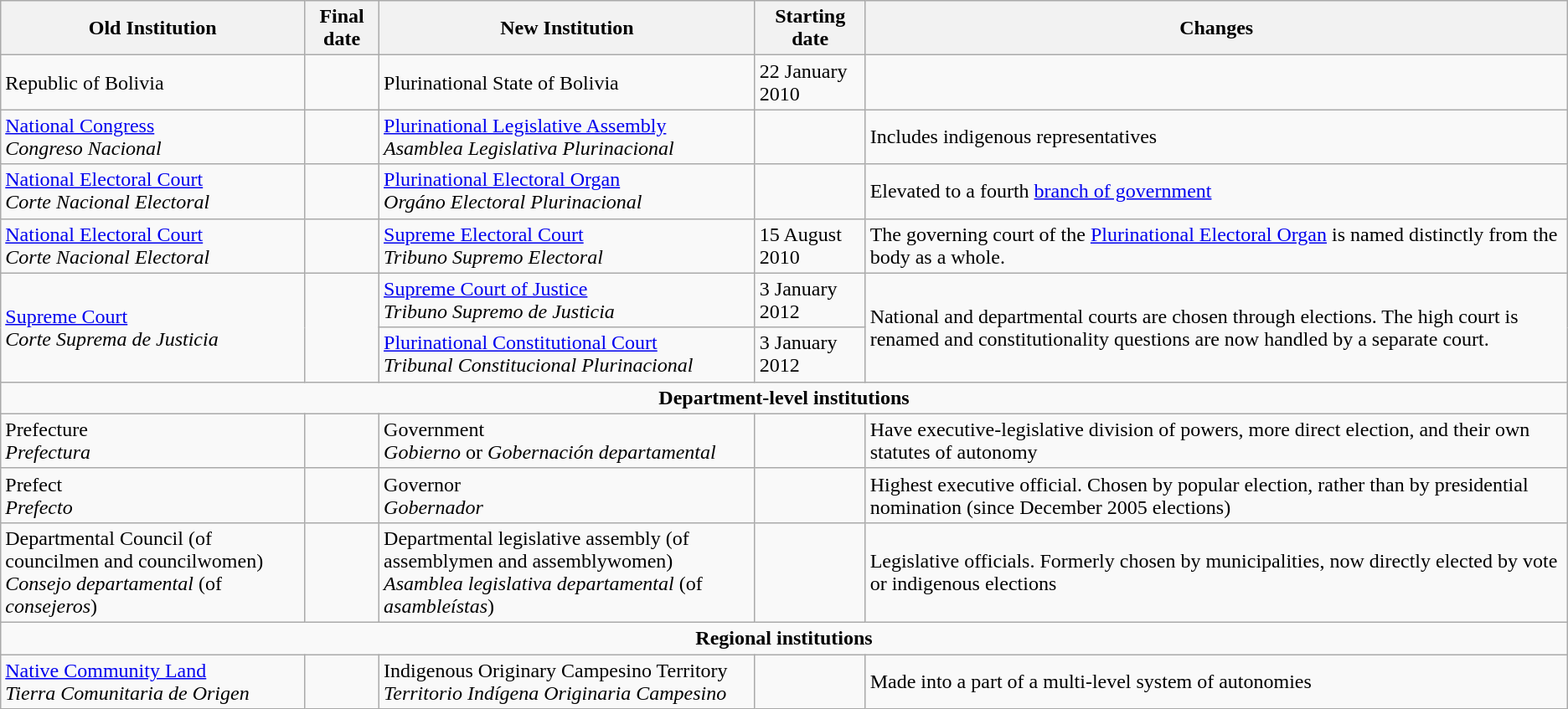<table class="wikitable">
<tr ->
<th>Old Institution</th>
<th>Final date</th>
<th>New Institution</th>
<th>Starting date</th>
<th>Changes</th>
</tr>
<tr ->
<td>Republic of Bolivia</td>
<td></td>
<td>Plurinational State of Bolivia</td>
<td>22 January 2010</td>
<td></td>
</tr>
<tr ->
<td><a href='#'>National Congress</a><br><em>Congreso Nacional</em></td>
<td></td>
<td><a href='#'>Plurinational Legislative Assembly</a><br><em>Asamblea Legislativa Plurinacional</em></td>
<td></td>
<td>Includes indigenous representatives</td>
</tr>
<tr ->
<td><a href='#'>National Electoral Court</a><br><em>Corte Nacional Electoral</em></td>
<td></td>
<td><a href='#'>Plurinational Electoral Organ</a><br><em>Orgáno Electoral Plurinacional</em></td>
<td></td>
<td>Elevated to a fourth <a href='#'>branch of government</a></td>
</tr>
<tr ->
<td><a href='#'>National Electoral Court</a><br><em>Corte Nacional Electoral</em></td>
<td></td>
<td><a href='#'>Supreme Electoral Court</a><br><em>Tribuno Supremo Electoral </em></td>
<td>15 August 2010</td>
<td>The governing court of the <a href='#'>Plurinational Electoral Organ</a> is named distinctly from the body as a whole.</td>
</tr>
<tr ->
<td rowspan=2><a href='#'>Supreme Court</a><br><em>Corte Suprema de Justicia</em></td>
<td rowspan=2></td>
<td><a href='#'>Supreme Court of Justice</a><br><em>Tribuno Supremo de Justicia</em></td>
<td>3 January 2012</td>
<td rowspan=2>National and departmental courts are chosen through elections. The high court is renamed and constitutionality questions are now handled by a separate court.</td>
</tr>
<tr ->
<td><a href='#'>Plurinational Constitutional Court</a><br><em>Tribunal Constitucional Plurinacional</em></td>
<td>3 January 2012</td>
</tr>
<tr ->
<td colspan=5 align=center><strong>Department-level institutions</strong></td>
</tr>
<tr ->
<td>Prefecture<br><em>Prefectura</em></td>
<td></td>
<td>Government<br><em>Gobierno</em> or <em>Gobernación departamental</em></td>
<td></td>
<td>Have executive-legislative division of powers, more direct election, and their own statutes of autonomy</td>
</tr>
<tr ->
<td>Prefect<br><em>Prefecto</em></td>
<td></td>
<td>Governor<br><em>Gobernador</em></td>
<td></td>
<td>Highest executive official. Chosen by popular election, rather than by presidential nomination (since December 2005 elections)</td>
</tr>
<tr ->
<td>Departmental Council (of councilmen and councilwomen)<br><em>Consejo departamental</em> (of <em>consejeros</em>)</td>
<td></td>
<td>Departmental legislative assembly (of assemblymen and assemblywomen)<br><em>Asamblea legislativa departamental</em> (of <em>asambleístas</em>)</td>
<td></td>
<td>Legislative officials. Formerly chosen by municipalities, now directly elected by vote or indigenous elections</td>
</tr>
<tr ->
<td colspan=5 align=center><strong>Regional institutions</strong></td>
</tr>
<tr ->
<td><a href='#'>Native Community Land</a><br><em>Tierra Comunitaria de Origen</em></td>
<td></td>
<td>Indigenous Originary Campesino Territory<br><em>Territorio Indígena Originaria Campesino</em></td>
<td></td>
<td>Made into a part of a multi-level system of autonomies</td>
</tr>
</table>
